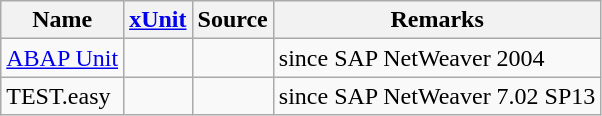<table class="wikitable sortable">
<tr>
<th>Name</th>
<th><a href='#'>xUnit</a></th>
<th>Source</th>
<th>Remarks</th>
</tr>
<tr>
<td><a href='#'>ABAP Unit</a></td>
<td></td>
<td></td>
<td>since SAP NetWeaver 2004</td>
</tr>
<tr>
<td>TEST.easy</td>
<td></td>
<td></td>
<td>since SAP NetWeaver 7.02 SP13</td>
</tr>
</table>
